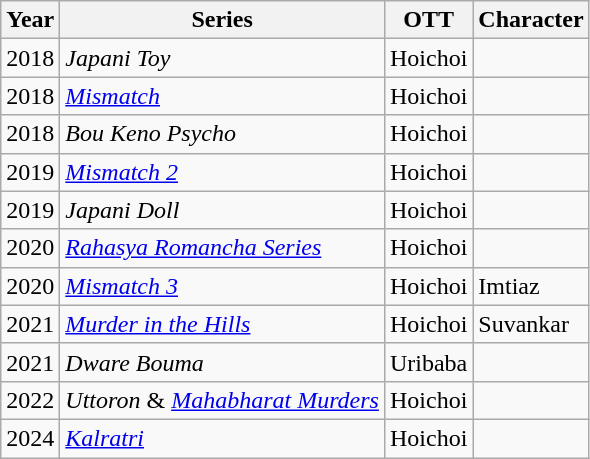<table class="wikitable">
<tr>
<th>Year</th>
<th>Series</th>
<th>OTT</th>
<th>Character</th>
</tr>
<tr>
<td>2018</td>
<td><em>Japani Toy</em></td>
<td>Hoichoi</td>
<td></td>
</tr>
<tr>
<td>2018</td>
<td><em><a href='#'>Mismatch</a></em></td>
<td>Hoichoi</td>
<td></td>
</tr>
<tr>
<td>2018</td>
<td><em>Bou Keno Psycho</em></td>
<td>Hoichoi</td>
<td></td>
</tr>
<tr>
<td>2019</td>
<td><em><a href='#'>Mismatch 2</a></em></td>
<td>Hoichoi</td>
<td></td>
</tr>
<tr>
<td>2019</td>
<td><em>Japani Doll</em></td>
<td>Hoichoi</td>
<td></td>
</tr>
<tr>
<td>2020</td>
<td><em><a href='#'>Rahasya Romancha Series</a></em></td>
<td>Hoichoi</td>
<td></td>
</tr>
<tr>
<td>2020</td>
<td><em><a href='#'>Mismatch 3</a></em></td>
<td>Hoichoi</td>
<td>Imtiaz</td>
</tr>
<tr>
<td>2021</td>
<td><em><a href='#'>Murder in the Hills</a></em></td>
<td>Hoichoi</td>
<td>Suvankar</td>
</tr>
<tr>
<td>2021</td>
<td><em>Dware Bouma</em></td>
<td>Uribaba</td>
<td></td>
</tr>
<tr>
<td>2022</td>
<td><em>Uttoron</em> & <em><a href='#'>Mahabharat Murders</a></em></td>
<td>Hoichoi</td>
<td></td>
</tr>
<tr>
<td>2024</td>
<td><em><a href='#'>Kalratri</a></em></td>
<td>Hoichoi</td>
<td></td>
</tr>
</table>
